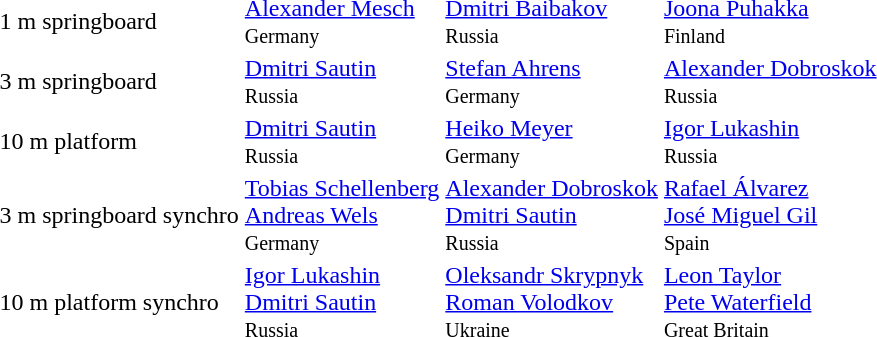<table>
<tr>
<td>1 m springboard</td>
<td> <a href='#'>Alexander Mesch</a><br><small>Germany</small></td>
<td> <a href='#'>Dmitri Baibakov</a><br><small>Russia</small></td>
<td> <a href='#'>Joona Puhakka</a><br><small>Finland</small></td>
</tr>
<tr>
<td>3 m springboard</td>
<td> <a href='#'>Dmitri Sautin</a><br><small>Russia</small></td>
<td> <a href='#'>Stefan Ahrens</a><br><small>Germany</small></td>
<td> <a href='#'>Alexander Dobroskok</a><br><small>Russia</small></td>
</tr>
<tr>
<td>10 m platform</td>
<td> <a href='#'>Dmitri Sautin</a><br><small>Russia</small></td>
<td> <a href='#'>Heiko Meyer</a><br><small>Germany</small></td>
<td> <a href='#'>Igor Lukashin</a><br><small>Russia</small></td>
</tr>
<tr>
<td>3 m springboard synchro</td>
<td> <a href='#'>Tobias Schellenberg</a><br><a href='#'>Andreas Wels</a><br><small>Germany</small></td>
<td> <a href='#'>Alexander Dobroskok</a><br><a href='#'>Dmitri Sautin</a><br><small>Russia</small></td>
<td> <a href='#'>Rafael Álvarez</a><br><a href='#'>José Miguel Gil</a><br><small>Spain</small></td>
</tr>
<tr>
<td>10 m platform synchro</td>
<td> <a href='#'>Igor Lukashin</a><br><a href='#'>Dmitri Sautin</a><br><small>Russia</small></td>
<td> <a href='#'>Oleksandr Skrypnyk</a><br><a href='#'>Roman Volodkov</a><br><small>Ukraine</small></td>
<td> <a href='#'>Leon Taylor</a><br><a href='#'>Pete Waterfield</a><br><small>Great Britain</small></td>
</tr>
</table>
